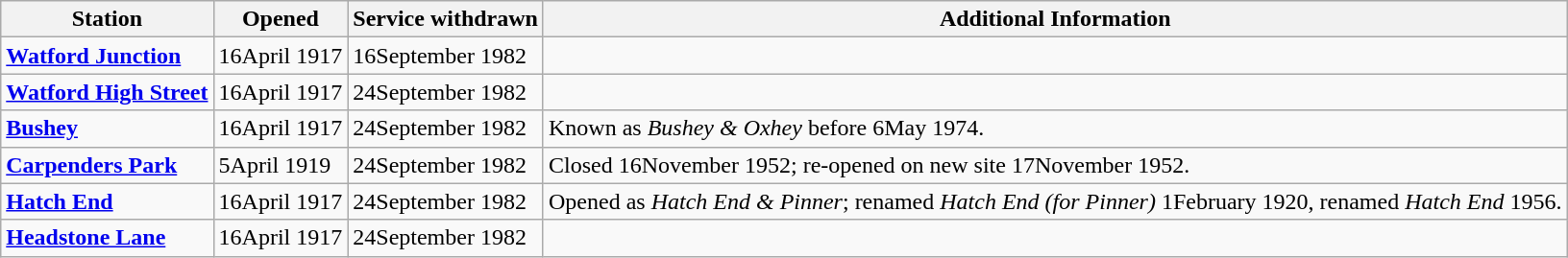<table class="wikitable">
<tr>
<th>Station</th>
<th>Opened</th>
<th>Service withdrawn</th>
<th>Additional Information</th>
</tr>
<tr>
<td><strong><a href='#'>Watford Junction</a></strong></td>
<td>16April 1917</td>
<td>16September 1982</td>
<td></td>
</tr>
<tr>
<td><strong><a href='#'>Watford High Street</a></strong></td>
<td>16April 1917</td>
<td>24September 1982</td>
<td></td>
</tr>
<tr>
<td><strong><a href='#'>Bushey</a></strong></td>
<td>16April 1917</td>
<td>24September 1982</td>
<td>Known as <em>Bushey & Oxhey</em> before 6May 1974.</td>
</tr>
<tr>
<td><strong><a href='#'>Carpenders Park</a></strong></td>
<td>5April 1919</td>
<td>24September 1982</td>
<td>Closed 16November 1952; re-opened on new site 17November 1952.</td>
</tr>
<tr>
<td><strong><a href='#'>Hatch End</a></strong></td>
<td>16April 1917</td>
<td>24September 1982</td>
<td>Opened as <em>Hatch End & Pinner</em>; renamed <em>Hatch End (for Pinner)</em> 1February 1920, renamed <em>Hatch End</em> 1956.</td>
</tr>
<tr>
<td><strong><a href='#'>Headstone Lane</a></strong></td>
<td>16April 1917</td>
<td>24September 1982</td>
<td></td>
</tr>
</table>
